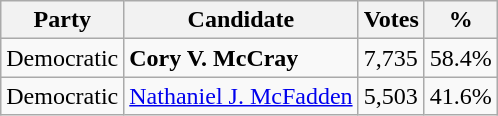<table class="wikitable">
<tr>
<th>Party</th>
<th>Candidate</th>
<th>Votes</th>
<th>%</th>
</tr>
<tr>
<td>Democratic</td>
<td><strong>Cory V. McCray</strong></td>
<td>7,735</td>
<td>58.4%</td>
</tr>
<tr>
<td>Democratic</td>
<td><a href='#'>Nathaniel J. McFadden</a></td>
<td>5,503</td>
<td>41.6%</td>
</tr>
</table>
